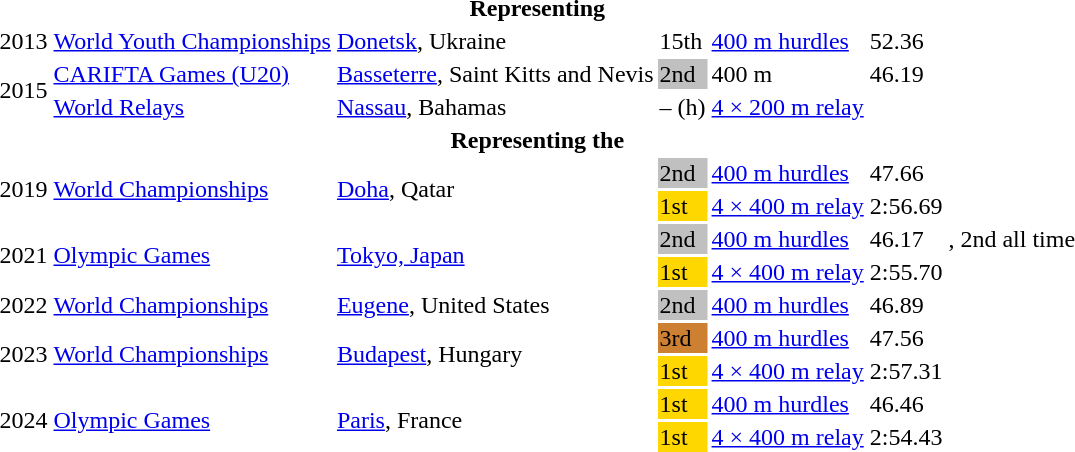<table>
<tr>
<th colspan=7>Representing </th>
</tr>
<tr>
<td>2013</td>
<td><a href='#'>World Youth Championships</a></td>
<td><a href='#'>Donetsk</a>, Ukraine</td>
<td>15th</td>
<td><a href='#'>400 m hurdles</a></td>
<td>52.36</td>
<td></td>
</tr>
<tr>
<td rowspan=2>2015</td>
<td><a href='#'>CARIFTA Games (U20)</a></td>
<td><a href='#'>Basseterre</a>, Saint Kitts and Nevis</td>
<td bgcolor=silver>2nd</td>
<td>400 m</td>
<td>46.19</td>
<td></td>
</tr>
<tr>
<td><a href='#'>World Relays</a></td>
<td><a href='#'>Nassau</a>, Bahamas</td>
<td>– (h)</td>
<td data-sort-value="800 relay"><a href='#'>4 × 200 m relay</a></td>
<td data-sort-value=999></td>
<td></td>
</tr>
<tr>
<th colspan=7>Representing the </th>
</tr>
<tr>
<td rowspan=2>2019</td>
<td rowspan=2><a href='#'>World Championships</a></td>
<td rowspan=2><a href='#'>Doha</a>, Qatar</td>
<td bgcolor=silver>2nd</td>
<td><a href='#'>400 m hurdles</a></td>
<td>47.66</td>
<td></td>
</tr>
<tr>
<td bgcolor=gold>1st</td>
<td data-sort-value="1600 relay"><a href='#'>4 × 400 m relay</a></td>
<td data-sort-value=176.69>2:56.69</td>
<td> </td>
</tr>
<tr>
<td rowspan=2>2021</td>
<td rowspan=2><a href='#'>Olympic Games</a></td>
<td rowspan=2><a href='#'>Tokyo, Japan</a></td>
<td bgcolor=silver>2nd</td>
<td><a href='#'>400 m hurdles</a></td>
<td>46.17</td>
<td> <strong></strong>, 2nd all time</td>
</tr>
<tr>
<td bgcolor=gold>1st</td>
<td><a href='#'>4 × 400 m relay</a></td>
<td>2:55.70</td>
<td></td>
</tr>
<tr>
<td>2022</td>
<td><a href='#'>World Championships</a></td>
<td><a href='#'>Eugene</a>, United States</td>
<td bgcolor=silver>2nd</td>
<td><a href='#'>400 m hurdles</a></td>
<td>46.89</td>
<td></td>
</tr>
<tr>
<td rowspan=2>2023</td>
<td rowspan=2><a href='#'>World Championships</a></td>
<td rowspan=2><a href='#'>Budapest</a>, Hungary</td>
<td bgcolor= CD7F32>3rd</td>
<td><a href='#'>400 m hurdles</a></td>
<td>47.56</td>
<td></td>
</tr>
<tr>
<td bgcolor=gold>1st</td>
<td><a href='#'>4 × 400 m relay</a></td>
<td>2:57.31</td>
<td></td>
</tr>
<tr>
<td rowspan=2>2024</td>
<td rowspan=2><a href='#'>Olympic Games</a></td>
<td rowspan=2><a href='#'>Paris</a>, France</td>
<td bgcolor=gold>1st</td>
<td><a href='#'>400 m hurdles</a></td>
<td>46.46</td>
<td></td>
</tr>
<tr>
<td bgcolor=gold>1st</td>
<td><a href='#'>4 × 400 m relay</a></td>
<td>2:54.43</td>
<td></td>
</tr>
</table>
